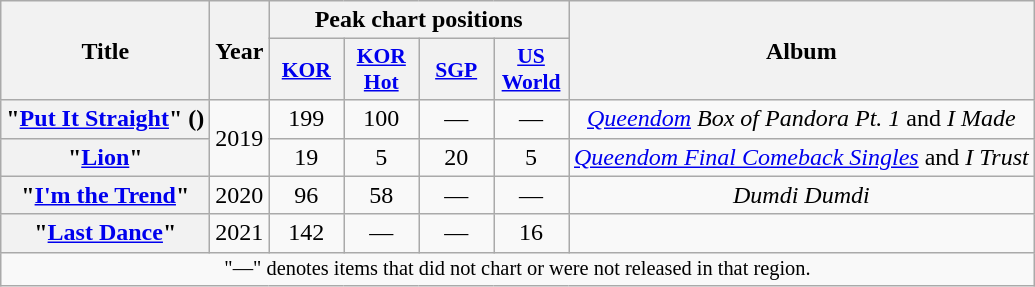<table class="wikitable plainrowheaders" style="text-align:center">
<tr>
<th scope="col" rowspan="2">Title</th>
<th scope="col" rowspan="2">Year</th>
<th scope="col" colspan="4">Peak chart positions</th>
<th scope="col" rowspan="2">Album</th>
</tr>
<tr>
<th scope="col" style="width:3em;font-size:90%"><a href='#'>KOR</a><br></th>
<th scope="col" style="width:3em;font-size:90%"><a href='#'>KOR Hot</a><br></th>
<th scope="col" style="width:3em;font-size:90%"><a href='#'>SGP</a><br></th>
<th scope="col" style="width:3em;font-size:90%"><a href='#'>US<br>World</a><br></th>
</tr>
<tr>
<th scope="row">"<a href='#'>Put It Straight</a>" () </th>
<td rowspan="2">2019</td>
<td>199</td>
<td>100</td>
<td>—</td>
<td>—</td>
<td><em><a href='#'>Queendom</a> Box of Pandora Pt. 1</em> and <em>I Made</em></td>
</tr>
<tr>
<th scope="row">"<a href='#'>Lion</a>"</th>
<td>19</td>
<td>5</td>
<td>20</td>
<td>5</td>
<td><em><a href='#'>Queendom Final Comeback Singles</a></em> and <em>I Trust</em></td>
</tr>
<tr>
<th scope="row">"<a href='#'>I'm the Trend</a>"</th>
<td>2020</td>
<td>96</td>
<td>58</td>
<td>—</td>
<td>—</td>
<td><em>Dumdi Dumdi</em></td>
</tr>
<tr>
<th scope="row">"<a href='#'>Last Dance</a>"<br></th>
<td>2021</td>
<td>142</td>
<td>—</td>
<td>—</td>
<td>16</td>
<td></td>
</tr>
<tr>
<td colspan="7" style="font-size:85%">"—" denotes items that did not chart or were not released in that region.</td>
</tr>
</table>
